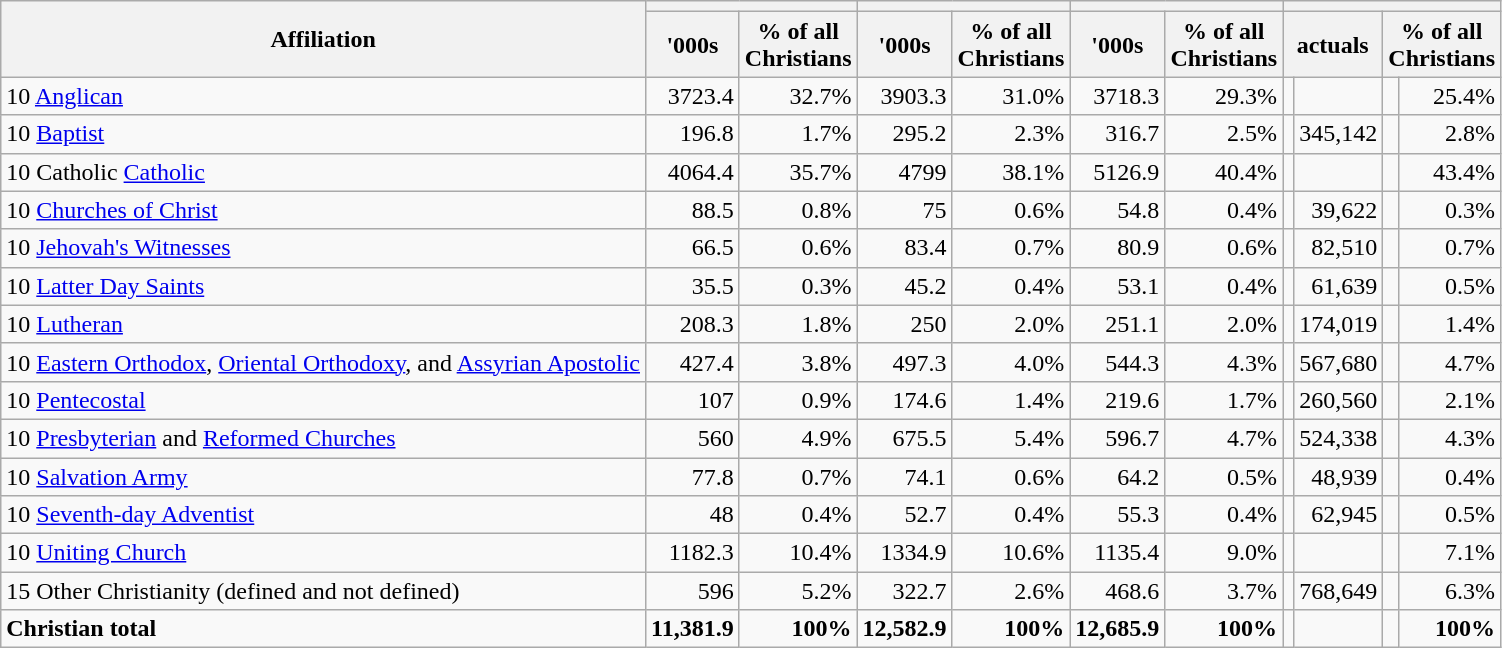<table class="wikitable sortable">
<tr>
<th scope="col" rowspan=2>Affiliation</th>
<th scope="col" colspan=2></th>
<th scope="col" colspan=2></th>
<th scope="col" colspan=2></th>
<th scope="col" colspan=4></th>
</tr>
<tr>
<th scope="col">'000s</th>
<th scope="col">% of all<br>Christians</th>
<th scope="col">'000s</th>
<th scope="col">% of all<br>Christians</th>
<th scope="col">'000s</th>
<th scope="col">% of all<br>Christians</th>
<th scope="col" colspan=2>actuals</th>
<th scope="col" colspan=2>% of all<br>Christians</th>
</tr>
<tr>
<td style="text-align:left;"><span>10</span> <a href='#'>Anglican</a></td>
<td style="text-align:right;">3723.4</td>
<td style="text-align:right;">32.7%</td>
<td style="text-align:right;">3903.3</td>
<td style="text-align:right;">31.0%</td>
<td style="text-align:right;">3718.3</td>
<td style="text-align:right;">29.3%</td>
<td style="text-align:center;"></td>
<td style="text-align:right;"></td>
<td style="text-align:center;"></td>
<td style="text-align:right;">25.4%</td>
</tr>
<tr>
<td style="text-align:left;"><span>10</span> <a href='#'>Baptist</a></td>
<td style="text-align:right;">196.8</td>
<td style="text-align:right;">1.7%</td>
<td style="text-align:right;">295.2</td>
<td style="text-align:right;">2.3%</td>
<td style="text-align:right;">316.7</td>
<td style="text-align:right;">2.5%</td>
<td style="text-align:center;"></td>
<td style="text-align:right;">345,142</td>
<td style="text-align:center;"></td>
<td style="text-align:right;">2.8%</td>
</tr>
<tr>
<td style="text-align:left;"><span>10 Catholic</span> <a href='#'>Catholic</a></td>
<td style="text-align:right;">4064.4</td>
<td style="text-align:right;">35.7%</td>
<td style="text-align:right;">4799</td>
<td style="text-align:right;">38.1%</td>
<td style="text-align:right;">5126.9</td>
<td style="text-align:right;">40.4%</td>
<td style="text-align:center;"></td>
<td style="text-align:right;"></td>
<td style="text-align:center;"></td>
<td style="text-align:right;">43.4%</td>
</tr>
<tr>
<td style="text-align:left;"><span>10</span> <a href='#'>Churches of Christ</a></td>
<td style="text-align:right;">88.5</td>
<td style="text-align:right;">0.8%</td>
<td style="text-align:right;">75</td>
<td style="text-align:right;">0.6%</td>
<td style="text-align:right;">54.8</td>
<td style="text-align:right;">0.4%</td>
<td style="text-align:center;"></td>
<td style="text-align:right;">39,622</td>
<td style="text-align:center;"></td>
<td style="text-align:right;">0.3%</td>
</tr>
<tr>
<td style="text-align:left;"><span>10</span> <a href='#'>Jehovah's Witnesses</a></td>
<td style="text-align:right;">66.5</td>
<td style="text-align:right;">0.6%</td>
<td style="text-align:right;">83.4</td>
<td style="text-align:right;">0.7%</td>
<td style="text-align:right;">80.9</td>
<td style="text-align:right;">0.6%</td>
<td style="text-align:center;"></td>
<td style="text-align:right;">82,510</td>
<td style="text-align:center;"></td>
<td style="text-align:right;">0.7%</td>
</tr>
<tr>
<td style="text-align:left;"><span>10</span> <a href='#'>Latter Day Saints</a></td>
<td style="text-align:right;">35.5</td>
<td style="text-align:right;">0.3%</td>
<td style="text-align:right;">45.2</td>
<td style="text-align:right;">0.4%</td>
<td style="text-align:right;">53.1</td>
<td style="text-align:right;">0.4%</td>
<td style="text-align:center;"></td>
<td style="text-align:right;">61,639</td>
<td style="text-align:center;"></td>
<td style="text-align:right;">0.5%</td>
</tr>
<tr>
<td style="text-align:left;"><span>10</span> <a href='#'>Lutheran</a></td>
<td style="text-align:right;">208.3</td>
<td style="text-align:right;">1.8%</td>
<td style="text-align:right;">250</td>
<td style="text-align:right;">2.0%</td>
<td style="text-align:right;">251.1</td>
<td style="text-align:right;">2.0%</td>
<td style="text-align:center;"></td>
<td style="text-align:right;">174,019</td>
<td style="text-align:center;"></td>
<td style="text-align:right;">1.4%</td>
</tr>
<tr>
<td style="text-align:left;"><span>10</span> <a href='#'>Eastern Orthodox</a>, <a href='#'>Oriental Orthodoxy</a>, and <a href='#'>Assyrian Apostolic</a></td>
<td style="text-align:right;">427.4</td>
<td style="text-align:right;">3.8%</td>
<td style="text-align:right;">497.3</td>
<td style="text-align:right;">4.0%</td>
<td style="text-align:right;">544.3</td>
<td style="text-align:right;">4.3%</td>
<td style="text-align:center;"></td>
<td style="text-align:right;">567,680</td>
<td style="text-align:center;"></td>
<td style="text-align:right;">4.7%</td>
</tr>
<tr>
<td style="text-align:left;"><span>10</span> <a href='#'>Pentecostal</a></td>
<td style="text-align:right;">107</td>
<td style="text-align:right;">0.9%</td>
<td style="text-align:right;">174.6</td>
<td style="text-align:right;">1.4%</td>
<td style="text-align:right;">219.6</td>
<td style="text-align:right;">1.7%</td>
<td style="text-align:center;"></td>
<td style="text-align:right;">260,560</td>
<td style="text-align:center;"></td>
<td style="text-align:right;">2.1%</td>
</tr>
<tr>
<td style="text-align:left;"><span>10</span> <a href='#'>Presbyterian</a> and <a href='#'>Reformed Churches</a></td>
<td style="text-align:right;">560</td>
<td style="text-align:right;">4.9%</td>
<td style="text-align:right;">675.5</td>
<td style="text-align:right;">5.4%</td>
<td style="text-align:right;">596.7</td>
<td style="text-align:right;">4.7%</td>
<td style="text-align:center;"></td>
<td style="text-align:right;">524,338</td>
<td style="text-align:center;"></td>
<td style="text-align:right;">4.3%</td>
</tr>
<tr>
<td style="text-align:left;"><span>10</span> <a href='#'>Salvation Army</a></td>
<td style="text-align:right;">77.8</td>
<td style="text-align:right;">0.7%</td>
<td style="text-align:right;">74.1</td>
<td style="text-align:right;">0.6%</td>
<td style="text-align:right;">64.2</td>
<td style="text-align:right;">0.5%</td>
<td style="text-align:center;"></td>
<td style="text-align:right;">48,939</td>
<td style="text-align:center;"></td>
<td style="text-align:right;">0.4%</td>
</tr>
<tr>
<td style="text-align:left;"><span>10</span> <a href='#'>Seventh-day Adventist</a></td>
<td style="text-align:right;">48</td>
<td style="text-align:right;">0.4%</td>
<td style="text-align:right;">52.7</td>
<td style="text-align:right;">0.4%</td>
<td style="text-align:right;">55.3</td>
<td style="text-align:right;">0.4%</td>
<td style="text-align:center;"></td>
<td style="text-align:right;">62,945</td>
<td style="text-align:center;"></td>
<td style="text-align:right;">0.5%</td>
</tr>
<tr>
<td style="text-align:left;"><span>10</span> <a href='#'>Uniting Church</a></td>
<td style="text-align:right;">1182.3</td>
<td style="text-align:right;">10.4%</td>
<td style="text-align:right;">1334.9</td>
<td style="text-align:right;">10.6%</td>
<td style="text-align:right;">1135.4</td>
<td style="text-align:right;">9.0%</td>
<td style="text-align:center;"></td>
<td style="text-align:right;"></td>
<td style="text-align:center;"></td>
<td style="text-align:right;">7.1%</td>
</tr>
<tr>
<td style="text-align:left;"><span>15</span> Other Christianity (defined and not defined)</td>
<td style="text-align:right;">596</td>
<td style="text-align:right;">5.2%</td>
<td style="text-align:right;">322.7</td>
<td style="text-align:right;">2.6%</td>
<td style="text-align:right;">468.6</td>
<td style="text-align:right;">3.7%</td>
<td style="text-align:center;"></td>
<td style="text-align:right;">768,649</td>
<td style="text-align:center;"></td>
<td style="text-align:right;">6.3%</td>
</tr>
<tr class="sortbottom">
<td style="text-align:left;"><strong>Christian total</strong></td>
<td style="text-align:right;"><strong>11,381.9</strong></td>
<td style="text-align:right;"><strong>100%</strong></td>
<td style="text-align:right;"><strong>12,582.9</strong></td>
<td style="text-align:right;"><strong>100%</strong></td>
<td style="text-align:right;"><strong>12,685.9</strong></td>
<td style="text-align:right;"><strong>100%</strong></td>
<td style="text-align:center;"></td>
<td style="text-align:right;"><strong></strong></td>
<td style="text-align:center;"></td>
<td style="text-align:right;"><strong>100%</strong></td>
</tr>
</table>
